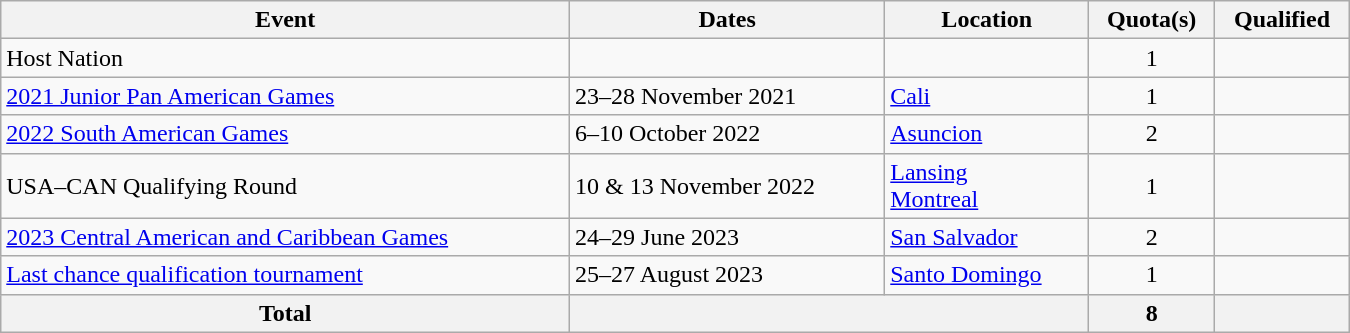<table class="wikitable" width=900>
<tr>
<th>Event</th>
<th>Dates</th>
<th>Location</th>
<th>Quota(s)</th>
<th>Qualified</th>
</tr>
<tr>
<td>Host Nation</td>
<td></td>
<td></td>
<td align=center>1</td>
<td></td>
</tr>
<tr>
<td><a href='#'>2021 Junior Pan American Games</a></td>
<td>23–28 November 2021</td>
<td> <a href='#'>Cali</a></td>
<td align=center>1</td>
<td></td>
</tr>
<tr>
<td><a href='#'>2022 South American Games</a></td>
<td>6–10 October 2022</td>
<td> <a href='#'>Asuncion</a></td>
<td align=center>2</td>
<td><br></td>
</tr>
<tr>
<td>USA–CAN Qualifying Round</td>
<td>10 & 13 November 2022</td>
<td> <a href='#'>Lansing</a><br> <a href='#'>Montreal</a></td>
<td align=center>1</td>
<td></td>
</tr>
<tr>
<td><a href='#'>2023 Central American and Caribbean Games</a></td>
<td>24–29 June 2023</td>
<td> <a href='#'>San Salvador</a></td>
<td align=center>2</td>
<td><br></td>
</tr>
<tr>
<td><a href='#'>Last chance qualification tournament</a></td>
<td>25–27 August 2023</td>
<td> <a href='#'>Santo Domingo</a></td>
<td align=center>1</td>
<td></td>
</tr>
<tr>
<th>Total</th>
<th colspan="2"></th>
<th>8</th>
<th></th>
</tr>
</table>
